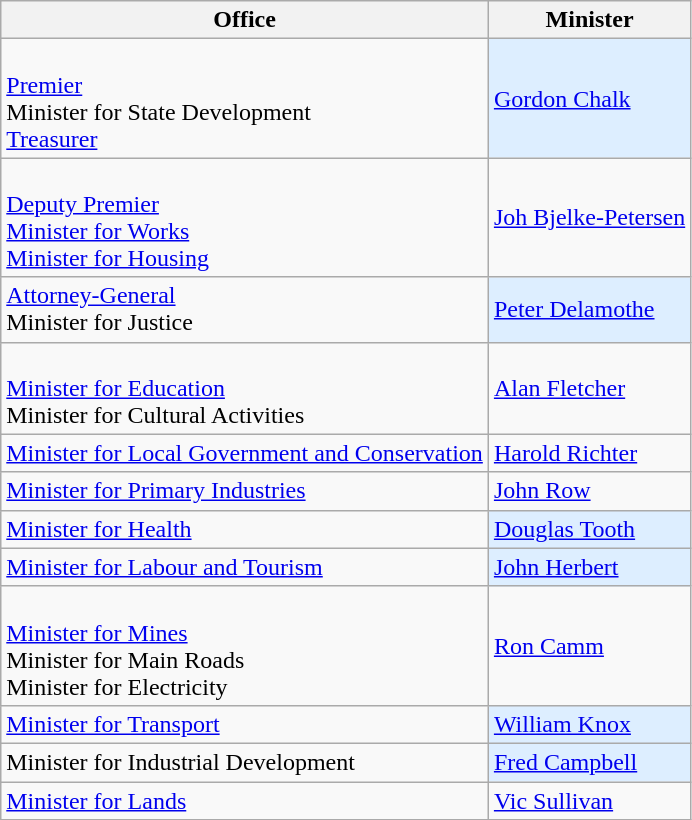<table class="wikitable">
<tr>
<th>Office</th>
<th>Minister</th>
</tr>
<tr>
<td><br><a href='#'>Premier</a><br>
Minister for State Development<br>
<a href='#'>Treasurer</a><br></td>
<td style="background:#DDEEFF"><a href='#'>Gordon Chalk</a></td>
</tr>
<tr>
<td><br><a href='#'>Deputy Premier</a><br>
<a href='#'>Minister for Works</a><br>
<a href='#'>Minister for Housing</a><br></td>
<td><a href='#'>Joh Bjelke-Petersen</a></td>
</tr>
<tr>
<td><a href='#'>Attorney-General</a><br>Minister for Justice</td>
<td style="background:#DDEEFF"><a href='#'>Peter Delamothe</a></td>
</tr>
<tr>
<td><br><a href='#'>Minister for Education</a><br>
Minister for Cultural Activities</td>
<td><a href='#'>Alan Fletcher</a></td>
</tr>
<tr>
<td><a href='#'>Minister for Local Government and Conservation</a></td>
<td><a href='#'>Harold Richter</a></td>
</tr>
<tr>
<td><a href='#'>Minister for Primary Industries</a></td>
<td><a href='#'>John Row</a></td>
</tr>
<tr>
<td><a href='#'>Minister for Health</a></td>
<td style="background:#DDEEFF"><a href='#'>Douglas Tooth</a></td>
</tr>
<tr>
<td><a href='#'>Minister for Labour and Tourism</a></td>
<td style="background:#DDEEFF"><a href='#'>John Herbert</a></td>
</tr>
<tr>
<td><br><a href='#'>Minister for Mines</a><br>
Minister for Main Roads<br>
Minister for Electricity</td>
<td><a href='#'>Ron Camm</a></td>
</tr>
<tr>
<td><a href='#'>Minister for Transport</a></td>
<td style="background:#DDEEFF"><a href='#'>William Knox</a></td>
</tr>
<tr>
<td>Minister for Industrial Development</td>
<td style="background:#DDEEFF"><a href='#'>Fred Campbell</a></td>
</tr>
<tr>
<td><a href='#'>Minister for Lands</a></td>
<td><a href='#'>Vic Sullivan</a></td>
</tr>
</table>
